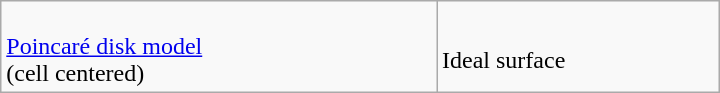<table class=wikitable width=480>
<tr>
<td><br><a href='#'>Poincaré disk model</a><br>(cell centered)</td>
<td><br>Ideal surface</td>
</tr>
</table>
